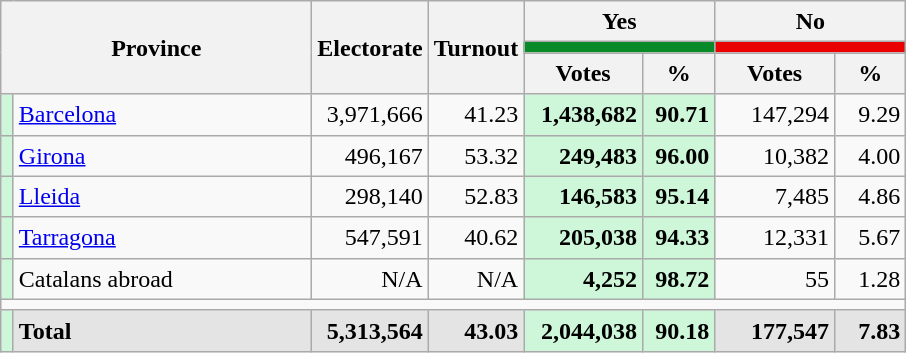<table class="wikitable sortable" style="text-align:right; line-height:20px;">
<tr>
<th width="200" colspan="2" rowspan="3">Province</th>
<th rowspan="3">Electorate</th>
<th rowspan="3">Turnout</th>
<th width="120" colspan="2">Yes</th>
<th width="120" colspan="2">No</th>
</tr>
<tr>
<th colspan="2" style="background:#088A29;"></th>
<th colspan="2" style="background:#E90000;"></th>
</tr>
<tr>
<th>Votes</th>
<th>%</th>
<th>Votes</th>
<th>%</th>
</tr>
<tr>
<td width="1" style="background:#CEF6D8;"></td>
<td align="left"><a href='#'>Barcelona</a></td>
<td>3,971,666</td>
<td>41.23</td>
<td style="background:#CEF6D8;"><strong>1,438,682</strong></td>
<td style="background:#CEF6D8;"><strong>90.71</strong></td>
<td>147,294</td>
<td>9.29</td>
</tr>
<tr>
<td style="background:#CEF6D8;"></td>
<td align="left"><a href='#'>Girona</a></td>
<td>496,167</td>
<td>53.32</td>
<td style="background:#CEF6D8;"><strong>249,483</strong></td>
<td style="background:#CEF6D8;"><strong>96.00</strong></td>
<td>10,382</td>
<td>4.00</td>
</tr>
<tr>
<td style="background:#CEF6D8;"></td>
<td align="left"><a href='#'>Lleida</a></td>
<td>298,140</td>
<td>52.83</td>
<td style="background:#CEF6D8;"><strong>146,583</strong></td>
<td style="background:#CEF6D8;"><strong>95.14</strong></td>
<td>7,485</td>
<td>4.86</td>
</tr>
<tr>
<td style="background:#CEF6D8;"></td>
<td align="left"><a href='#'>Tarragona</a></td>
<td>547,591</td>
<td>40.62</td>
<td style="background:#CEF6D8;"><strong>205,038</strong></td>
<td style="background:#CEF6D8;"><strong>94.33</strong></td>
<td>12,331</td>
<td>5.67</td>
</tr>
<tr>
<td style="background:#CEF6D8;"></td>
<td align="left">Catalans abroad</td>
<td>N/A</td>
<td>N/A</td>
<td style="background:#CEF6D8;"><strong>4,252</strong></td>
<td style="background:#CEF6D8;"><strong>98.72</strong></td>
<td>55</td>
<td>1.28</td>
</tr>
<tr>
<td colspan="8"></td>
</tr>
<tr style="font-weight:bold;background:#E4E4E4;">
<td style="background:#CEF6D8;"></td>
<td align="left">Total</td>
<td>5,313,564</td>
<td>43.03</td>
<td style="background:#CEF6D8;">2,044,038</td>
<td style="background:#CEF6D8;">90.18</td>
<td>177,547</td>
<td>7.83</td>
</tr>
</table>
